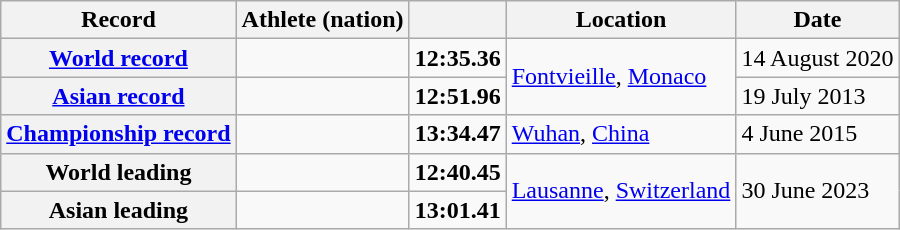<table class="wikitable">
<tr>
<th scope="col">Record</th>
<th scope="col">Athlete (nation)</th>
<th scope="col"></th>
<th scope="col">Location</th>
<th scope="col">Date</th>
</tr>
<tr>
<th scope="row"><a href='#'>World record</a></th>
<td></td>
<td align="center"><strong>12:35.36</strong></td>
<td rowspan="2"><a href='#'>Fontvieille</a>, <a href='#'>Monaco</a></td>
<td>14 August 2020</td>
</tr>
<tr>
<th scope="row"><a href='#'>Asian record</a></th>
<td></td>
<td align="center"><strong>12:51.96</strong></td>
<td>19 July 2013</td>
</tr>
<tr>
<th><a href='#'>Championship record</a></th>
<td></td>
<td align="center"><strong>13:34.47</strong></td>
<td><a href='#'>Wuhan</a>, <a href='#'>China</a></td>
<td>4 June 2015</td>
</tr>
<tr>
<th scope="row">World leading</th>
<td></td>
<td align="center"><strong>12:40.45</strong></td>
<td rowspan="2"><a href='#'>Lausanne</a>, <a href='#'>Switzerland</a></td>
<td rowspan="2">30 June 2023</td>
</tr>
<tr>
<th scope="row">Asian leading</th>
<td></td>
<td align="center"><strong>13:01.41</strong></td>
</tr>
</table>
